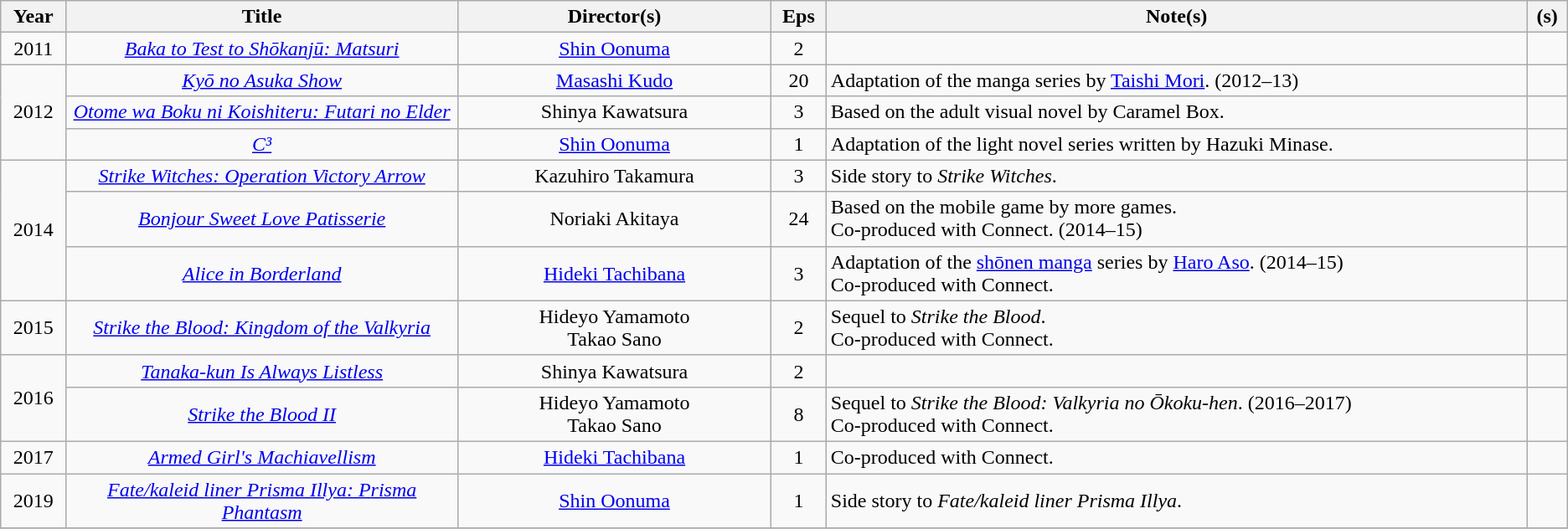<table class="wikitable sortable" style="text-align:center; margin=auto; ">
<tr>
<th scope="col">Year</th>
<th scope="col" width=25%>Title</th>
<th scope="col" width=20%>Director(s)</th>
<th scope="col" class="unsortable">Eps</th>
<th scope="col" class="unsortable">Note(s)</th>
<th scope="col" class="unsortable">(s)</th>
</tr>
<tr>
<td>2011</td>
<td><em><a href='#'>Baka to Test to Shōkanjū: Matsuri</a></em></td>
<td><a href='#'>Shin Oonuma</a></td>
<td>2</td>
<td style="text-align:left;"></td>
<td></td>
</tr>
<tr>
<td rowspan="3">2012</td>
<td><em><a href='#'>Kyō no Asuka Show</a></em></td>
<td><a href='#'>Masashi Kudo</a></td>
<td>20</td>
<td style="text-align:left;">Adaptation of the manga series by <a href='#'>Taishi Mori</a>. (2012–13)</td>
<td></td>
</tr>
<tr>
<td><em><a href='#'>Otome wa Boku ni Koishiteru: Futari no Elder</a></em></td>
<td>Shinya Kawatsura</td>
<td>3</td>
<td style="text-align:left;">Based on the adult visual novel by Caramel Box.</td>
<td></td>
</tr>
<tr>
<td><em><a href='#'>C³</a></em></td>
<td><a href='#'>Shin Oonuma</a></td>
<td>1</td>
<td style="text-align:left;">Adaptation of the light novel series written by Hazuki Minase.</td>
<td></td>
</tr>
<tr>
<td rowspan="3">2014</td>
<td><em><a href='#'>Strike Witches: Operation Victory Arrow</a></em></td>
<td>Kazuhiro Takamura</td>
<td>3</td>
<td style="text-align:left;">Side story to <em>Strike Witches</em>.</td>
<td></td>
</tr>
<tr>
<td><em><a href='#'>Bonjour Sweet Love Patisserie</a></em></td>
<td>Noriaki Akitaya</td>
<td>24</td>
<td style="text-align:left;">Based on the mobile game by more games. <br>Co-produced with Connect. (2014–15)</td>
<td></td>
</tr>
<tr>
<td><em><a href='#'>Alice in Borderland</a></em></td>
<td><a href='#'>Hideki Tachibana</a></td>
<td>3</td>
<td style="text-align:left;">Adaptation of the <a href='#'>shōnen manga</a> series by <a href='#'>Haro Aso</a>. (2014–15) <br>Co-produced with Connect.</td>
<td></td>
</tr>
<tr>
<td>2015</td>
<td><em><a href='#'>Strike the Blood: Kingdom of the Valkyria</a></em></td>
<td>Hideyo Yamamoto<br>Takao Sano</td>
<td>2</td>
<td style="text-align:left;">Sequel to <em>Strike the Blood</em>. <br>Co-produced with Connect.</td>
<td></td>
</tr>
<tr>
<td rowspan="2">2016</td>
<td><em><a href='#'>Tanaka-kun Is Always Listless</a></em></td>
<td>Shinya Kawatsura</td>
<td>2</td>
<td style="text-align:left;"></td>
<td></td>
</tr>
<tr>
<td><em><a href='#'>Strike the Blood II</a></em></td>
<td>Hideyo Yamamoto<br>Takao Sano</td>
<td>8</td>
<td style="text-align:left;">Sequel to <em>Strike the Blood: Valkyria no Ōkoku-hen</em>. (2016–2017) <br>Co-produced with Connect.</td>
<td></td>
</tr>
<tr>
<td>2017</td>
<td><em><a href='#'>Armed Girl's Machiavellism</a></em></td>
<td><a href='#'>Hideki Tachibana</a></td>
<td>1</td>
<td style="text-align:left;">Co-produced with Connect.</td>
<td></td>
</tr>
<tr>
<td>2019</td>
<td><em><a href='#'>Fate/kaleid liner Prisma Illya: Prisma Phantasm</a></em></td>
<td><a href='#'>Shin Oonuma</a></td>
<td>1</td>
<td style="text-align:left;">Side story to <em>Fate/kaleid liner Prisma Illya</em>.</td>
<td></td>
</tr>
<tr>
</tr>
</table>
